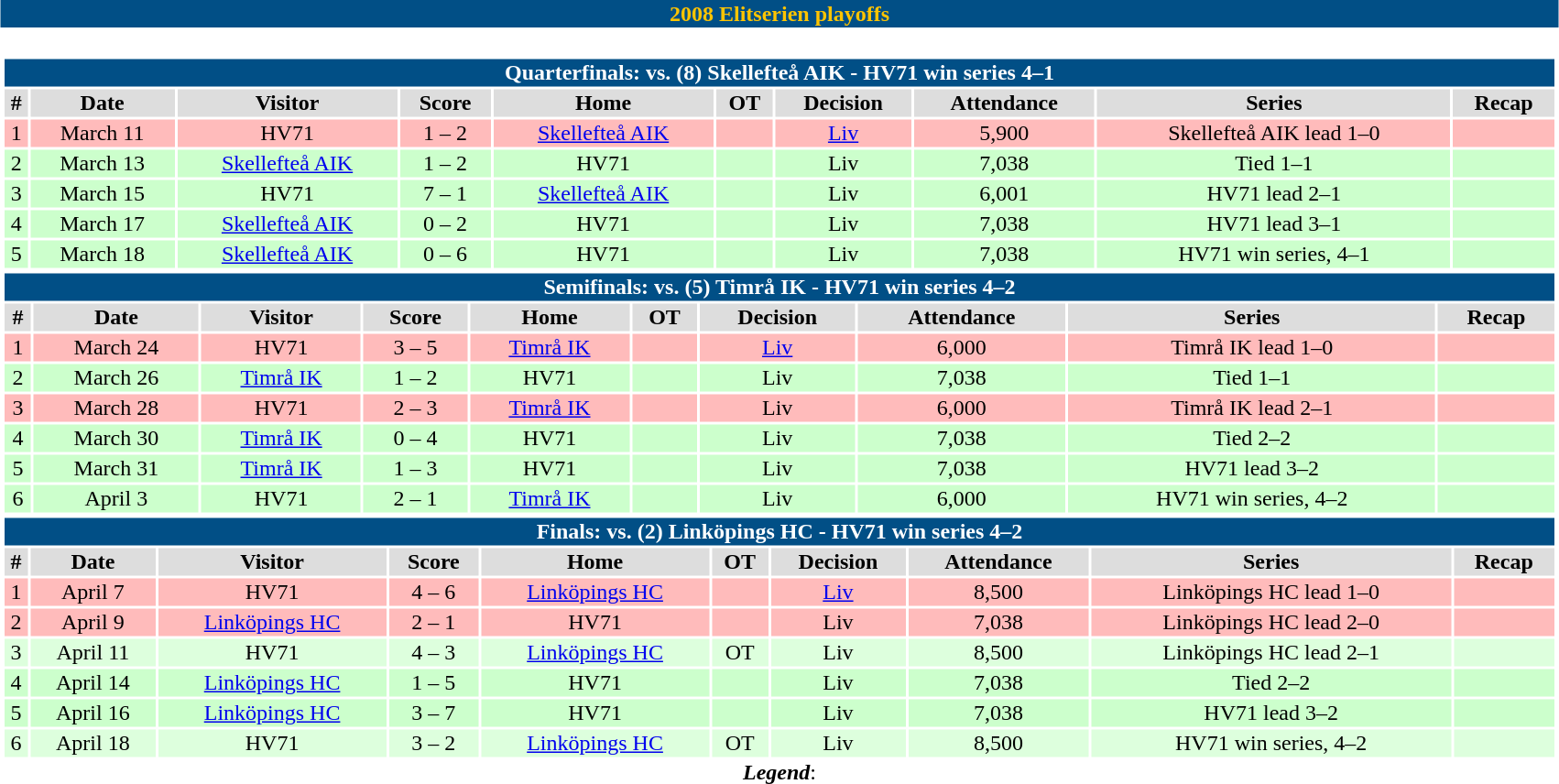<table class="toccolours" width=90% style="clear:both; margin:1.5em auto; text-align:center;">
<tr>
<th colspan=10 style="background:#014f86; color: #ffc401;">2008 Elitserien playoffs</th>
</tr>
<tr>
<td colspan=10><br><table class="toccolours collapsible collapsed" width=100%>
<tr>
<th colspan=10; style="background:#014f86; color: #FFFFFF;">Quarterfinals: vs. (8) Skellefteå AIK - HV71 win series 4–1</th>
</tr>
<tr align="center"  bgcolor="#dddddd">
<td><strong>#</strong></td>
<td><strong>Date</strong></td>
<td><strong>Visitor</strong></td>
<td><strong>Score</strong></td>
<td><strong>Home</strong></td>
<td><strong>OT</strong></td>
<td><strong>Decision</strong></td>
<td><strong>Attendance</strong></td>
<td><strong>Series</strong></td>
<td><strong>Recap</strong></td>
</tr>
<tr align=center bgcolor="#ffbbbb">
<td>1</td>
<td>March 11</td>
<td>HV71</td>
<td>1 – 2</td>
<td><a href='#'>Skellefteå AIK</a></td>
<td></td>
<td><a href='#'>Liv</a></td>
<td>5,900</td>
<td>Skellefteå AIK lead 1–0</td>
<td></td>
</tr>
<tr align="center" bgcolor="#CCFFCC">
<td>2</td>
<td>March 13</td>
<td><a href='#'>Skellefteå AIK</a></td>
<td>1 – 2</td>
<td>HV71</td>
<td></td>
<td>Liv</td>
<td>7,038</td>
<td>Tied 1–1</td>
<td></td>
</tr>
<tr align="center" bgcolor="#CCFFCC">
<td>3</td>
<td>March 15</td>
<td>HV71</td>
<td>7 – 1</td>
<td><a href='#'>Skellefteå AIK</a></td>
<td></td>
<td>Liv</td>
<td>6,001</td>
<td>HV71 lead 2–1</td>
<td></td>
</tr>
<tr align="center" bgcolor="#CCFFCC">
<td>4</td>
<td>March 17</td>
<td><a href='#'>Skellefteå AIK</a></td>
<td>0 – 2</td>
<td>HV71</td>
<td></td>
<td>Liv</td>
<td>7,038</td>
<td>HV71 lead 3–1</td>
<td></td>
</tr>
<tr align="center" bgcolor="#CCFFCC">
<td>5</td>
<td>March 18</td>
<td><a href='#'>Skellefteå AIK</a></td>
<td>0 – 6</td>
<td>HV71</td>
<td></td>
<td>Liv</td>
<td>7,038</td>
<td>HV71 win series, 4–1</td>
<td></td>
</tr>
</table>
<table class="toccolours collapsible collapsed" width=100%>
<tr>
<th colspan=10; style="background:#014f86; color: #FFFFFF;">Semifinals: vs. (5) Timrå IK - HV71 win series 4–2</th>
</tr>
<tr align="center"  bgcolor="#dddddd">
<td><strong>#</strong></td>
<td><strong>Date</strong></td>
<td><strong>Visitor</strong></td>
<td><strong>Score</strong></td>
<td><strong>Home</strong></td>
<td><strong>OT</strong></td>
<td><strong>Decision</strong></td>
<td><strong>Attendance</strong></td>
<td><strong>Series</strong></td>
<td><strong>Recap</strong></td>
</tr>
<tr align=center bgcolor="#ffbbbb">
<td>1</td>
<td>March 24</td>
<td>HV71</td>
<td>3 – 5</td>
<td><a href='#'>Timrå IK</a></td>
<td></td>
<td><a href='#'>Liv</a></td>
<td>6,000</td>
<td>Timrå IK lead 1–0</td>
<td></td>
</tr>
<tr align=center bgcolor="#CCFFCC">
<td>2</td>
<td>March 26</td>
<td><a href='#'>Timrå IK</a></td>
<td>1 – 2</td>
<td>HV71</td>
<td></td>
<td>Liv</td>
<td>7,038</td>
<td>Tied 1–1</td>
<td></td>
</tr>
<tr align=center bgcolor="#ffbbbb">
<td>3</td>
<td>March 28</td>
<td>HV71</td>
<td>2 – 3</td>
<td><a href='#'>Timrå IK</a></td>
<td></td>
<td>Liv</td>
<td>6,000</td>
<td>Timrå IK lead 2–1</td>
<td></td>
</tr>
<tr align=center bgcolor="#CCFFCC">
<td>4</td>
<td>March 30</td>
<td><a href='#'>Timrå IK</a></td>
<td>0 – 4</td>
<td>HV71</td>
<td></td>
<td>Liv</td>
<td>7,038</td>
<td>Tied 2–2</td>
<td></td>
</tr>
<tr align=center bgcolor="#CCFFCC">
<td>5</td>
<td>March 31</td>
<td><a href='#'>Timrå IK</a></td>
<td>1 – 3</td>
<td>HV71</td>
<td></td>
<td>Liv</td>
<td>7,038</td>
<td>HV71 lead 3–2</td>
<td></td>
</tr>
<tr align=center bgcolor="#CCFFCC">
<td>6</td>
<td>April 3</td>
<td>HV71</td>
<td>2 – 1</td>
<td><a href='#'>Timrå IK</a></td>
<td></td>
<td>Liv</td>
<td>6,000</td>
<td>HV71 win series, 4–2</td>
<td></td>
</tr>
</table>
<table class="toccolours collapsible collapsed" width=100%>
<tr>
<th colspan=10; style="background:#014f86; color: #FFFFFF;">Finals: vs. (2) Linköpings HC - HV71 win series 4–2</th>
</tr>
<tr align="center"  bgcolor="#dddddd">
<td><strong>#</strong></td>
<td><strong>Date</strong></td>
<td><strong>Visitor</strong></td>
<td><strong>Score</strong></td>
<td><strong>Home</strong></td>
<td><strong>OT</strong></td>
<td><strong>Decision</strong></td>
<td><strong>Attendance</strong></td>
<td><strong>Series</strong></td>
<td><strong>Recap</strong></td>
</tr>
<tr align=center bgcolor="#ffbbbb">
<td>1</td>
<td>April 7</td>
<td>HV71</td>
<td>4 – 6</td>
<td><a href='#'>Linköpings HC</a></td>
<td></td>
<td><a href='#'>Liv</a></td>
<td>8,500</td>
<td>Linköpings HC lead 1–0</td>
<td></td>
</tr>
<tr align=center bgcolor="#ffbbbb">
<td>2</td>
<td>April 9</td>
<td><a href='#'>Linköpings HC</a></td>
<td>2 – 1</td>
<td>HV71</td>
<td></td>
<td>Liv</td>
<td>7,038</td>
<td>Linköpings HC lead 2–0</td>
<td></td>
</tr>
<tr align=center bgcolor="#ddffdd">
<td>3</td>
<td>April 11</td>
<td>HV71</td>
<td>4 – 3</td>
<td><a href='#'>Linköpings HC</a></td>
<td>OT</td>
<td>Liv</td>
<td>8,500</td>
<td>Linköpings HC lead 2–1</td>
<td></td>
</tr>
<tr align=center bgcolor="#CCFFCC">
<td>4</td>
<td>April 14</td>
<td><a href='#'>Linköpings HC</a></td>
<td>1 – 5</td>
<td>HV71</td>
<td></td>
<td>Liv</td>
<td>7,038</td>
<td>Tied 2–2</td>
<td></td>
</tr>
<tr align=center bgcolor="#CCFFCC">
<td>5</td>
<td>April 16</td>
<td><a href='#'>Linköpings HC</a></td>
<td>3 – 7</td>
<td>HV71</td>
<td></td>
<td>Liv</td>
<td>7,038</td>
<td>HV71 lead 3–2</td>
<td></td>
</tr>
<tr align=center bgcolor="#ddffdd">
<td>6</td>
<td>April 18</td>
<td>HV71</td>
<td>3 – 2</td>
<td><a href='#'>Linköpings HC</a></td>
<td>OT</td>
<td>Liv</td>
<td>8,500</td>
<td>HV71 win series, 4–2</td>
<td></td>
</tr>
</table>
<strong><em>Legend</em></strong>: 

</td>
</tr>
</table>
